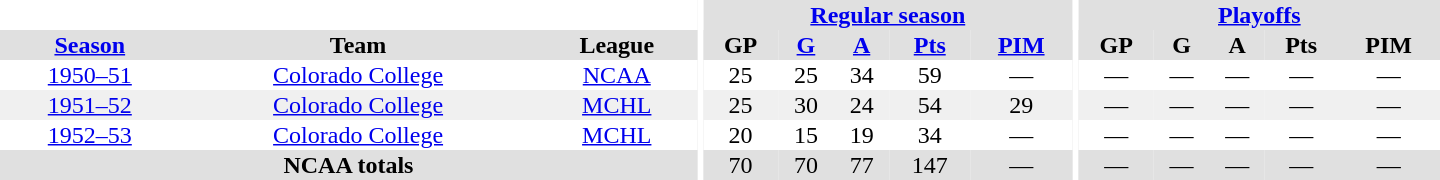<table border="0" cellpadding="1" cellspacing="0" style="text-align:center; width:60em">
<tr bgcolor="#e0e0e0">
<th colspan="3" bgcolor="#ffffff"></th>
<th rowspan="99" bgcolor="#ffffff"></th>
<th colspan="5"><a href='#'>Regular season</a></th>
<th rowspan="99" bgcolor="#ffffff"></th>
<th colspan="5"><a href='#'>Playoffs</a></th>
</tr>
<tr bgcolor="#e0e0e0">
<th><a href='#'>Season</a></th>
<th>Team</th>
<th>League</th>
<th>GP</th>
<th><a href='#'>G</a></th>
<th><a href='#'>A</a></th>
<th><a href='#'>Pts</a></th>
<th><a href='#'>PIM</a></th>
<th>GP</th>
<th>G</th>
<th>A</th>
<th>Pts</th>
<th>PIM</th>
</tr>
<tr>
<td><a href='#'>1950–51</a></td>
<td><a href='#'>Colorado College</a></td>
<td><a href='#'>NCAA</a></td>
<td>25</td>
<td>25</td>
<td>34</td>
<td>59</td>
<td>—</td>
<td>—</td>
<td>—</td>
<td>—</td>
<td>—</td>
<td>—</td>
</tr>
<tr bgcolor="#f0f0f0">
<td><a href='#'>1951–52</a></td>
<td><a href='#'>Colorado College</a></td>
<td><a href='#'>MCHL</a></td>
<td>25</td>
<td>30</td>
<td>24</td>
<td>54</td>
<td>29</td>
<td>—</td>
<td>—</td>
<td>—</td>
<td>—</td>
<td>—</td>
</tr>
<tr>
<td><a href='#'>1952–53</a></td>
<td><a href='#'>Colorado College</a></td>
<td><a href='#'>MCHL</a></td>
<td>20</td>
<td>15</td>
<td>19</td>
<td>34</td>
<td>—</td>
<td>—</td>
<td>—</td>
<td>—</td>
<td>—</td>
<td>—</td>
</tr>
<tr bgcolor="#e0e0e0">
<th colspan="3">NCAA totals</th>
<td>70</td>
<td>70</td>
<td>77</td>
<td>147</td>
<td>—</td>
<td>—</td>
<td>—</td>
<td>—</td>
<td>—</td>
<td>—</td>
</tr>
</table>
